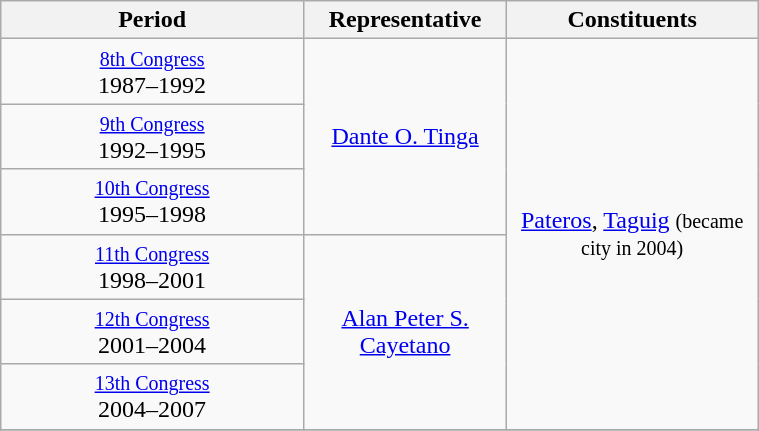<table class="wikitable" style="text-align:center; width:40%;">
<tr>
<th width="40%">Period</th>
<th>Representative</th>
<th>Constituents</th>
</tr>
<tr>
<td><small><a href='#'>8th Congress</a></small><br>1987–1992</td>
<td rowspan="3"><a href='#'>Dante O. Tinga</a></td>
<td rowspan="6"><a href='#'>Pateros</a>, <a href='#'>Taguig</a> <small>(became city in 2004)</small></td>
</tr>
<tr>
<td><small><a href='#'>9th Congress</a></small><br>1992–1995</td>
</tr>
<tr>
<td><small><a href='#'>10th Congress</a></small><br>1995–1998</td>
</tr>
<tr>
<td><small><a href='#'>11th Congress</a></small><br>1998–2001</td>
<td rowspan="3"><a href='#'>Alan Peter S. Cayetano</a></td>
</tr>
<tr>
<td><small><a href='#'>12th Congress</a></small><br>2001–2004</td>
</tr>
<tr>
<td><small><a href='#'>13th Congress</a></small><br>2004–2007</td>
</tr>
<tr>
</tr>
</table>
